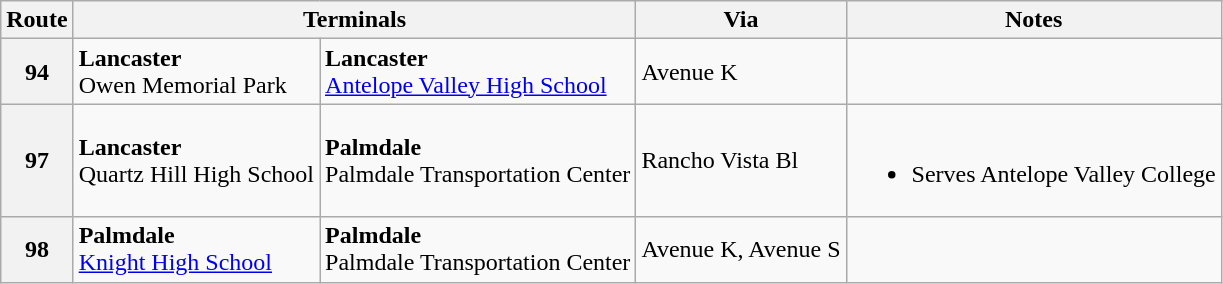<table class="wikitable">
<tr>
<th>Route</th>
<th colspan="2"><strong>Terminals</strong></th>
<th>Via</th>
<th>Notes</th>
</tr>
<tr>
<th>94</th>
<td><strong>Lancaster</strong> <br>Owen Memorial Park</td>
<td><strong>Lancaster</strong> <br><a href='#'>Antelope Valley High School</a></td>
<td>Avenue K</td>
<td></td>
</tr>
<tr>
<th>97</th>
<td><strong>Lancaster</strong> <br>Quartz Hill High School</td>
<td><strong>Palmdale</strong> <br>Palmdale Transportation Center</td>
<td>Rancho Vista Bl</td>
<td><br><ul><li>Serves Antelope Valley College</li></ul></td>
</tr>
<tr>
<th>98</th>
<td><strong>Palmdale</strong> <br><a href='#'>Knight High School</a></td>
<td><strong>Palmdale</strong> <br>Palmdale Transportation Center</td>
<td>Avenue K, Avenue S</td>
<td></td>
</tr>
</table>
